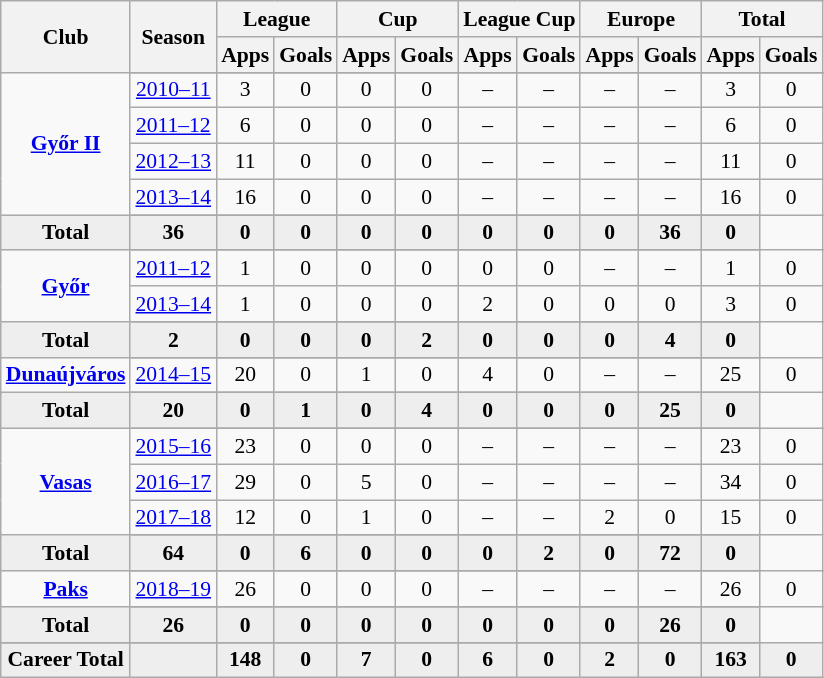<table class="wikitable" style="font-size:90%; text-align: center;">
<tr>
<th rowspan="2">Club</th>
<th rowspan="2">Season</th>
<th colspan="2">League</th>
<th colspan="2">Cup</th>
<th colspan="2">League Cup</th>
<th colspan="2">Europe</th>
<th colspan="2">Total</th>
</tr>
<tr>
<th>Apps</th>
<th>Goals</th>
<th>Apps</th>
<th>Goals</th>
<th>Apps</th>
<th>Goals</th>
<th>Apps</th>
<th>Goals</th>
<th>Apps</th>
<th>Goals</th>
</tr>
<tr ||-||-||-|->
<td rowspan="6" valign="center"><strong><a href='#'>Győr II</a></strong></td>
</tr>
<tr>
<td><a href='#'>2010–11</a></td>
<td>3</td>
<td>0</td>
<td>0</td>
<td>0</td>
<td>–</td>
<td>–</td>
<td>–</td>
<td>–</td>
<td>3</td>
<td>0</td>
</tr>
<tr>
<td><a href='#'>2011–12</a></td>
<td>6</td>
<td>0</td>
<td>0</td>
<td>0</td>
<td>–</td>
<td>–</td>
<td>–</td>
<td>–</td>
<td>6</td>
<td>0</td>
</tr>
<tr>
<td><a href='#'>2012–13</a></td>
<td>11</td>
<td>0</td>
<td>0</td>
<td>0</td>
<td>–</td>
<td>–</td>
<td>–</td>
<td>–</td>
<td>11</td>
<td>0</td>
</tr>
<tr>
<td><a href='#'>2013–14</a></td>
<td>16</td>
<td>0</td>
<td>0</td>
<td>0</td>
<td>–</td>
<td>–</td>
<td>–</td>
<td>–</td>
<td>16</td>
<td>0</td>
</tr>
<tr>
</tr>
<tr style="font-weight:bold; background-color:#eeeeee;">
<td>Total</td>
<td>36</td>
<td>0</td>
<td>0</td>
<td>0</td>
<td>0</td>
<td>0</td>
<td>0</td>
<td>0</td>
<td>36</td>
<td>0</td>
</tr>
<tr>
<td rowspan="4" valign="center"><strong><a href='#'>Győr</a></strong></td>
</tr>
<tr>
<td><a href='#'>2011–12</a></td>
<td>1</td>
<td>0</td>
<td>0</td>
<td>0</td>
<td>0</td>
<td>0</td>
<td>–</td>
<td>–</td>
<td>1</td>
<td>0</td>
</tr>
<tr>
<td><a href='#'>2013–14</a></td>
<td>1</td>
<td>0</td>
<td>0</td>
<td>0</td>
<td>2</td>
<td>0</td>
<td>0</td>
<td>0</td>
<td>3</td>
<td>0</td>
</tr>
<tr>
</tr>
<tr style="font-weight:bold; background-color:#eeeeee;">
<td>Total</td>
<td>2</td>
<td>0</td>
<td>0</td>
<td>0</td>
<td>2</td>
<td>0</td>
<td>0</td>
<td>0</td>
<td>4</td>
<td>0</td>
</tr>
<tr>
<td rowspan="3" valign="center"><strong><a href='#'>Dunaújváros</a></strong></td>
</tr>
<tr>
<td><a href='#'>2014–15</a></td>
<td>20</td>
<td>0</td>
<td>1</td>
<td>0</td>
<td>4</td>
<td>0</td>
<td>–</td>
<td>–</td>
<td>25</td>
<td>0</td>
</tr>
<tr>
</tr>
<tr style="font-weight:bold; background-color:#eeeeee;">
<td>Total</td>
<td>20</td>
<td>0</td>
<td>1</td>
<td>0</td>
<td>4</td>
<td>0</td>
<td>0</td>
<td>0</td>
<td>25</td>
<td>0</td>
</tr>
<tr>
<td rowspan="5" valign="center"><strong><a href='#'>Vasas</a></strong></td>
</tr>
<tr>
<td><a href='#'>2015–16</a></td>
<td>23</td>
<td>0</td>
<td>0</td>
<td>0</td>
<td>–</td>
<td>–</td>
<td>–</td>
<td>–</td>
<td>23</td>
<td>0</td>
</tr>
<tr>
<td><a href='#'>2016–17</a></td>
<td>29</td>
<td>0</td>
<td>5</td>
<td>0</td>
<td>–</td>
<td>–</td>
<td>–</td>
<td>–</td>
<td>34</td>
<td>0</td>
</tr>
<tr>
<td><a href='#'>2017–18</a></td>
<td>12</td>
<td>0</td>
<td>1</td>
<td>0</td>
<td>–</td>
<td>–</td>
<td>2</td>
<td>0</td>
<td>15</td>
<td>0</td>
</tr>
<tr>
</tr>
<tr style="font-weight:bold; background-color:#eeeeee;">
<td>Total</td>
<td>64</td>
<td>0</td>
<td>6</td>
<td>0</td>
<td>0</td>
<td>0</td>
<td>2</td>
<td>0</td>
<td>72</td>
<td>0</td>
</tr>
<tr>
<td rowspan="3" valign="center"><strong><a href='#'>Paks</a></strong></td>
</tr>
<tr>
<td><a href='#'>2018–19</a></td>
<td>26</td>
<td>0</td>
<td>0</td>
<td>0</td>
<td>–</td>
<td>–</td>
<td>–</td>
<td>–</td>
<td>26</td>
<td>0</td>
</tr>
<tr>
</tr>
<tr style="font-weight:bold; background-color:#eeeeee;">
<td>Total</td>
<td>26</td>
<td>0</td>
<td>0</td>
<td>0</td>
<td>0</td>
<td>0</td>
<td>0</td>
<td>0</td>
<td>26</td>
<td>0</td>
</tr>
<tr>
</tr>
<tr style="font-weight:bold; background-color:#eeeeee;">
<td rowspan="1" valign="top"><strong>Career Total</strong></td>
<td></td>
<td><strong>148</strong></td>
<td><strong>0</strong></td>
<td><strong>7</strong></td>
<td><strong>0</strong></td>
<td><strong>6</strong></td>
<td><strong>0</strong></td>
<td><strong>2</strong></td>
<td><strong>0</strong></td>
<td><strong>163</strong></td>
<td><strong>0</strong></td>
</tr>
</table>
